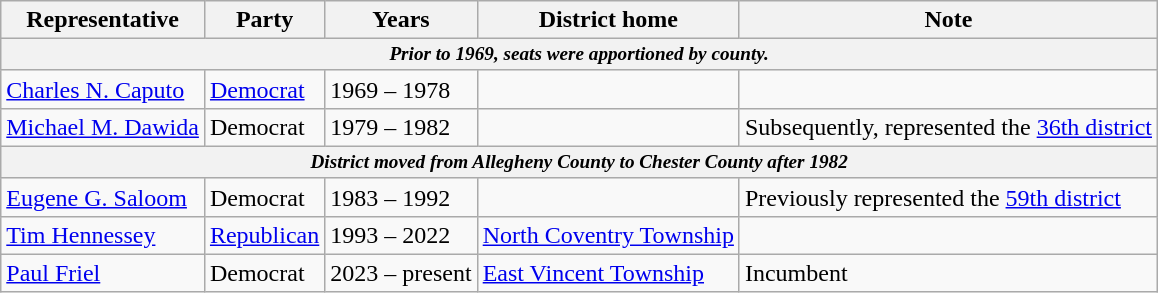<table class=wikitable>
<tr valign=bottom>
<th>Representative</th>
<th>Party</th>
<th>Years</th>
<th>District home</th>
<th>Note</th>
</tr>
<tr>
<th colspan=5 style="font-size: 80%;"><em>Prior to 1969, seats were apportioned by county.</em></th>
</tr>
<tr>
<td><a href='#'>Charles N. Caputo</a></td>
<td><a href='#'>Democrat</a></td>
<td>1969 – 1978</td>
<td></td>
<td></td>
</tr>
<tr>
<td><a href='#'>Michael M. Dawida</a></td>
<td>Democrat</td>
<td>1979 – 1982</td>
<td></td>
<td>Subsequently, represented the <a href='#'>36th district</a></td>
</tr>
<tr>
<th colspan=5 style="font-size: 80%;"><em>District moved from Allegheny County to Chester County after 1982</em></th>
</tr>
<tr>
<td><a href='#'>Eugene G. Saloom</a></td>
<td>Democrat</td>
<td>1983 – 1992</td>
<td></td>
<td>Previously represented the <a href='#'>59th district</a></td>
</tr>
<tr>
<td><a href='#'>Tim Hennessey</a></td>
<td><a href='#'>Republican</a></td>
<td>1993 – 2022</td>
<td><a href='#'>North Coventry Township</a></td>
<td></td>
</tr>
<tr>
<td><a href='#'>Paul Friel</a></td>
<td>Democrat</td>
<td>2023 – present</td>
<td><a href='#'>East Vincent Township</a></td>
<td>Incumbent</td>
</tr>
</table>
